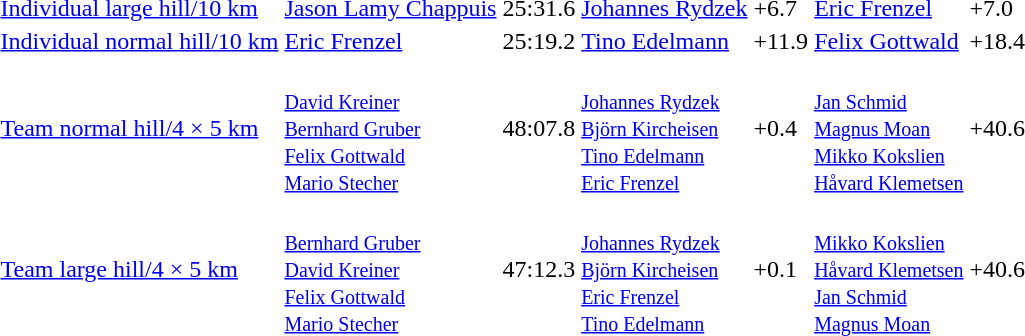<table>
<tr>
<td><a href='#'>Individual large hill/10 km</a></td>
<td><a href='#'>Jason Lamy Chappuis</a><br><small></small></td>
<td>25:31.6</td>
<td><a href='#'>Johannes Rydzek</a><br><small></small></td>
<td>+6.7</td>
<td><a href='#'>Eric Frenzel</a><br><small></small></td>
<td>+7.0</td>
</tr>
<tr>
<td><a href='#'>Individual normal hill/10 km</a></td>
<td><a href='#'>Eric Frenzel</a><br><small></small></td>
<td>25:19.2</td>
<td><a href='#'>Tino Edelmann</a><br><small></small></td>
<td>+11.9</td>
<td><a href='#'>Felix Gottwald</a><br><small></small></td>
<td>+18.4</td>
</tr>
<tr>
<td><a href='#'>Team normal hill/4 × 5 km</a></td>
<td><br><small><a href='#'>David Kreiner</a><br><a href='#'>Bernhard Gruber</a><br><a href='#'>Felix Gottwald</a><br><a href='#'>Mario Stecher</a></small></td>
<td>48:07.8</td>
<td><br><small><a href='#'>Johannes Rydzek</a><br><a href='#'>Björn Kircheisen</a><br><a href='#'>Tino Edelmann</a><br><a href='#'>Eric Frenzel</a></small></td>
<td>+0.4</td>
<td><br><small><a href='#'>Jan Schmid</a><br><a href='#'>Magnus Moan</a><br><a href='#'>Mikko Kokslien</a><br><a href='#'>Håvard Klemetsen</a></small></td>
<td>+40.6</td>
</tr>
<tr>
<td><a href='#'>Team large hill/4 × 5 km</a></td>
<td><br><small><a href='#'>Bernhard Gruber</a><br><a href='#'>David Kreiner</a><br><a href='#'>Felix Gottwald</a><br><a href='#'>Mario Stecher</a></small></td>
<td>47:12.3</td>
<td><br><small><a href='#'>Johannes Rydzek</a><br><a href='#'>Björn Kircheisen</a><br><a href='#'>Eric Frenzel</a><br><a href='#'>Tino Edelmann</a></small></td>
<td>+0.1</td>
<td><br><small><a href='#'>Mikko Kokslien</a><br><a href='#'>Håvard Klemetsen</a><br><a href='#'>Jan Schmid</a><br><a href='#'>Magnus Moan</a></small></td>
<td>+40.6</td>
</tr>
</table>
